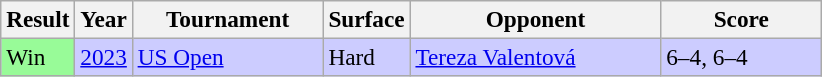<table class="wikitable" style=font-size:97%>
<tr>
<th>Result</th>
<th>Year</th>
<th width=120>Tournament</th>
<th>Surface</th>
<th width=160>Opponent</th>
<th width=100>Score</th>
</tr>
<tr style="background:#ccf;">
<td bgcolor=98fb98>Win</td>
<td><a href='#'>2023</a></td>
<td><a href='#'>US Open</a></td>
<td>Hard</td>
<td> <a href='#'>Tereza Valentová</a></td>
<td>6–4, 6–4</td>
</tr>
</table>
